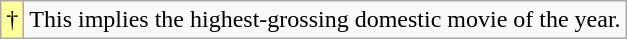<table class="wikitable">
<tr>
<td style="background-color:#FFFF99">†</td>
<td>This implies the highest-grossing domestic movie of the year.</td>
</tr>
</table>
